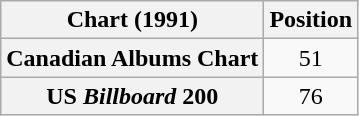<table class="wikitable sortable plainrowheaders" style="text-align:center;">
<tr>
<th scope="col">Chart (1991)</th>
<th scope="col">Position</th>
</tr>
<tr>
<th scope="row">Canadian Albums Chart</th>
<td>51</td>
</tr>
<tr>
<th scope="row">US <em>Billboard</em> 200</th>
<td>76</td>
</tr>
</table>
